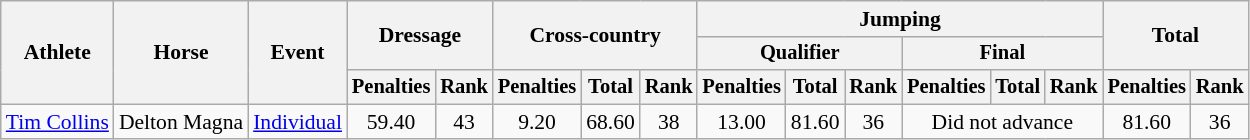<table class=wikitable style="font-size:90%">
<tr>
<th rowspan="3">Athlete</th>
<th rowspan="3">Horse</th>
<th rowspan="3">Event</th>
<th colspan="2" rowspan="2">Dressage</th>
<th colspan="3" rowspan="2">Cross-country</th>
<th colspan="6">Jumping</th>
<th colspan="2" rowspan="2">Total</th>
</tr>
<tr style="font-size:95%">
<th colspan="3">Qualifier</th>
<th colspan="3">Final</th>
</tr>
<tr style="font-size:95%">
<th>Penalties</th>
<th>Rank</th>
<th>Penalties</th>
<th>Total</th>
<th>Rank</th>
<th>Penalties</th>
<th>Total</th>
<th>Rank</th>
<th>Penalties</th>
<th>Total</th>
<th>Rank</th>
<th>Penalties</th>
<th>Rank</th>
</tr>
<tr align=center>
<td align=left><a href='#'>Tim Collins</a></td>
<td align=left>Delton Magna</td>
<td align=left><a href='#'>Individual</a></td>
<td>59.40</td>
<td>43</td>
<td>9.20</td>
<td>68.60</td>
<td>38</td>
<td>13.00</td>
<td>81.60</td>
<td>36</td>
<td colspan=3>Did not advance</td>
<td>81.60</td>
<td>36</td>
</tr>
</table>
